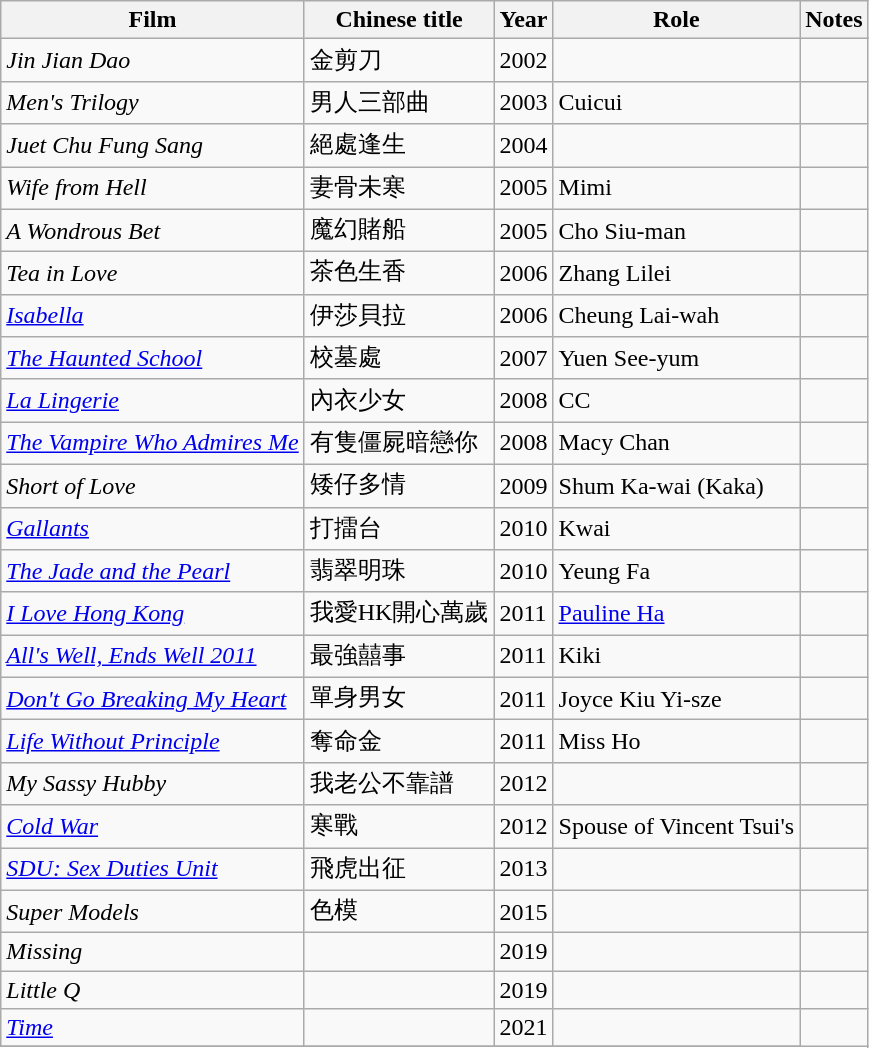<table class="wikitable plainrowheaders sortable">
<tr>
<th scope="col">Film</th>
<th scope="col">Chinese title</th>
<th scope="col">Year</th>
<th scope="col">Role</th>
<th scope="col" class="unsortable">Notes</th>
</tr>
<tr>
<td><em>Jin Jian Dao</em></td>
<td>金剪刀</td>
<td>2002</td>
<td></td>
<td></td>
</tr>
<tr>
<td><em>Men's Trilogy</em></td>
<td>男人三部曲</td>
<td>2003</td>
<td>Cuicui</td>
<td></td>
</tr>
<tr>
<td><em>Juet Chu Fung Sang</em></td>
<td>絕處逢生</td>
<td>2004</td>
<td></td>
<td></td>
</tr>
<tr>
<td><em>Wife from Hell</em></td>
<td>妻骨未寒</td>
<td>2005</td>
<td>Mimi</td>
<td></td>
</tr>
<tr>
<td><em>A Wondrous Bet</em></td>
<td>魔幻賭船</td>
<td>2005</td>
<td>Cho Siu-man</td>
<td></td>
</tr>
<tr>
<td><em>Tea in Love</em></td>
<td>茶色生香</td>
<td>2006</td>
<td>Zhang Lilei</td>
<td></td>
</tr>
<tr>
<td><em><a href='#'>Isabella</a></em></td>
<td>伊莎貝拉</td>
<td>2006</td>
<td>Cheung Lai-wah</td>
<td></td>
</tr>
<tr>
<td><em><a href='#'>The Haunted School</a></em></td>
<td>校墓處</td>
<td>2007</td>
<td>Yuen See-yum</td>
<td></td>
</tr>
<tr>
<td><em><a href='#'>La Lingerie</a></em></td>
<td>內衣少女</td>
<td>2008</td>
<td>CC</td>
<td></td>
</tr>
<tr>
<td><em><a href='#'>The Vampire Who Admires Me</a></em></td>
<td>有隻僵屍暗戀你</td>
<td>2008</td>
<td>Macy Chan</td>
<td></td>
</tr>
<tr>
<td><em>Short of Love</em></td>
<td>矮仔多情</td>
<td>2009</td>
<td>Shum Ka-wai (Kaka)</td>
<td></td>
</tr>
<tr>
<td><em><a href='#'>Gallants</a></em></td>
<td>打擂台</td>
<td>2010</td>
<td>Kwai</td>
<td></td>
</tr>
<tr>
<td><em><a href='#'>The Jade and the Pearl</a></em></td>
<td>翡翠明珠</td>
<td>2010</td>
<td>Yeung Fa</td>
<td></td>
</tr>
<tr>
<td><em><a href='#'>I Love Hong Kong</a></em></td>
<td>我愛HK開心萬歲</td>
<td>2011</td>
<td><a href='#'>Pauline Ha</a></td>
<td></td>
</tr>
<tr>
<td><em><a href='#'>All's Well, Ends Well 2011</a></em></td>
<td>最強囍事</td>
<td>2011</td>
<td>Kiki</td>
<td></td>
</tr>
<tr>
<td><em><a href='#'>Don't Go Breaking My Heart</a></em></td>
<td>單身男女</td>
<td>2011</td>
<td>Joyce Kiu Yi-sze</td>
<td></td>
</tr>
<tr>
<td><em><a href='#'>Life Without Principle</a></em></td>
<td>奪命金</td>
<td>2011</td>
<td>Miss Ho</td>
<td></td>
</tr>
<tr>
<td><em>My Sassy Hubby</em></td>
<td>我老公不靠譜</td>
<td>2012</td>
<td></td>
<td></td>
</tr>
<tr>
<td><em><a href='#'>Cold War</a></em></td>
<td>寒戰</td>
<td>2012</td>
<td>Spouse of Vincent Tsui's</td>
<td></td>
</tr>
<tr>
<td><em><a href='#'>SDU: Sex Duties Unit</a></em></td>
<td>飛虎出征</td>
<td>2013</td>
<td></td>
<td></td>
</tr>
<tr>
<td><em>Super Models</em></td>
<td>色模</td>
<td>2015</td>
<td></td>
<td></td>
</tr>
<tr>
<td><em>Missing</em></td>
<td></td>
<td>2019</td>
<td></td>
<td></td>
</tr>
<tr>
<td><em>Little Q</em></td>
<td></td>
<td>2019</td>
<td></td>
<td></td>
</tr>
<tr>
<td><em><a href='#'>Time</a></em></td>
<td></td>
<td>2021</td>
<td></td>
</tr>
<tr>
</tr>
</table>
